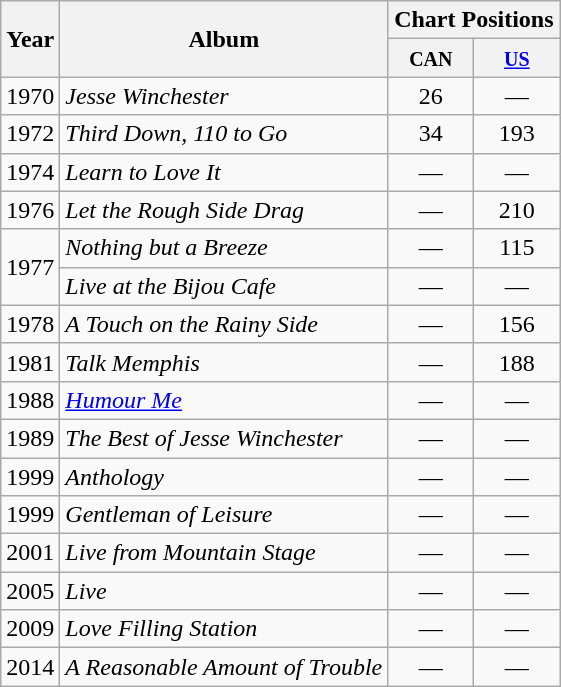<table class="wikitable">
<tr>
<th rowspan="2">Year</th>
<th rowspan="2">Album</th>
<th colspan="2">Chart Positions</th>
</tr>
<tr>
<th style="width:50px;"><small>CAN</small></th>
<th style="width:50px;"><small><a href='#'>US</a></small></th>
</tr>
<tr>
<td>1970</td>
<td><em>Jesse Winchester</em></td>
<td style="text-align:center;">26</td>
<td style="text-align:center;">—</td>
</tr>
<tr>
<td>1972</td>
<td><em>Third Down, 110 to Go</em></td>
<td style="text-align:center;">34</td>
<td style="text-align:center;">193</td>
</tr>
<tr>
<td>1974</td>
<td><em>Learn to Love It</em></td>
<td style="text-align:center;">—</td>
<td style="text-align:center;">—</td>
</tr>
<tr>
<td>1976</td>
<td><em>Let the Rough Side Drag</em></td>
<td style="text-align:center;">—</td>
<td style="text-align:center;">210</td>
</tr>
<tr>
<td rowspan="2">1977</td>
<td><em>Nothing but a Breeze</em></td>
<td style="text-align:center;">—</td>
<td style="text-align:center;">115</td>
</tr>
<tr>
<td><em>Live at the Bijou Cafe</em></td>
<td style="text-align:center;">—</td>
<td style="text-align:center;">—</td>
</tr>
<tr>
<td>1978</td>
<td><em>A Touch on the Rainy Side</em></td>
<td style="text-align:center;">—</td>
<td style="text-align:center;">156</td>
</tr>
<tr>
<td>1981</td>
<td><em>Talk Memphis</em></td>
<td style="text-align:center;">—</td>
<td style="text-align:center;">188</td>
</tr>
<tr>
<td>1988</td>
<td><em><a href='#'>Humour Me</a></em></td>
<td style="text-align:center;">—</td>
<td style="text-align:center;">—</td>
</tr>
<tr>
<td>1989</td>
<td><em>The Best of Jesse Winchester</em></td>
<td style="text-align:center;">—</td>
<td style="text-align:center;">—</td>
</tr>
<tr>
<td>1999</td>
<td><em>Anthology</em></td>
<td style="text-align:center;">—</td>
<td style="text-align:center;">—</td>
</tr>
<tr>
<td>1999</td>
<td><em>Gentleman of Leisure</em></td>
<td style="text-align:center;">—</td>
<td style="text-align:center;">—</td>
</tr>
<tr>
<td>2001</td>
<td><em>Live from Mountain Stage</em></td>
<td style="text-align:center;">—</td>
<td style="text-align:center;">—</td>
</tr>
<tr>
<td>2005</td>
<td><em>Live</em></td>
<td style="text-align:center;">—</td>
<td style="text-align:center;">—</td>
</tr>
<tr>
<td>2009</td>
<td><em>Love Filling Station</em></td>
<td style="text-align:center;">—</td>
<td style="text-align:center;">—</td>
</tr>
<tr>
<td>2014</td>
<td><em>A Reasonable Amount of Trouble</em></td>
<td style="text-align:center;">—</td>
<td style="text-align:center;">—</td>
</tr>
</table>
